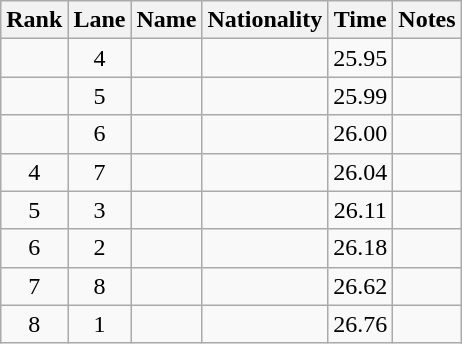<table class="wikitable sortable" style="text-align:center">
<tr>
<th>Rank</th>
<th>Lane</th>
<th>Name</th>
<th>Nationality</th>
<th>Time</th>
<th>Notes</th>
</tr>
<tr>
<td></td>
<td>4</td>
<td align=left></td>
<td align=left></td>
<td>25.95</td>
<td></td>
</tr>
<tr>
<td></td>
<td>5</td>
<td align=left></td>
<td align=left></td>
<td>25.99</td>
<td></td>
</tr>
<tr>
<td></td>
<td>6</td>
<td align=left></td>
<td align=left></td>
<td>26.00</td>
<td></td>
</tr>
<tr>
<td>4</td>
<td>7</td>
<td align=left></td>
<td align=left></td>
<td>26.04</td>
<td></td>
</tr>
<tr>
<td>5</td>
<td>3</td>
<td align=left></td>
<td align=left></td>
<td>26.11</td>
<td></td>
</tr>
<tr>
<td>6</td>
<td>2</td>
<td align=left></td>
<td align=left></td>
<td>26.18</td>
<td></td>
</tr>
<tr>
<td>7</td>
<td>8</td>
<td align=left></td>
<td align=left></td>
<td>26.62</td>
<td></td>
</tr>
<tr>
<td>8</td>
<td>1</td>
<td align=left></td>
<td align=left></td>
<td>26.76</td>
<td></td>
</tr>
</table>
